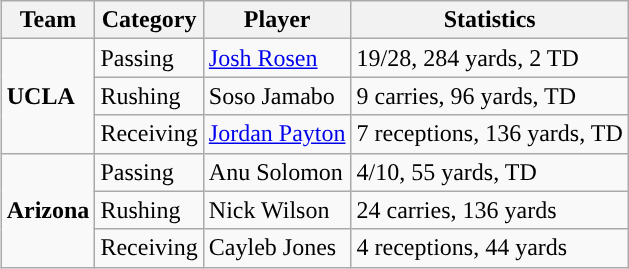<table class="wikitable" style="float: right;">
<tr>
<th>Team</th>
<th>Category</th>
<th>Player</th>
<th>Statistics</th>
</tr>
<tr>
<td rowspan=3><strong>UCLA</strong></td>
<td>Passing</td>
<td><a href='#'>Josh Rosen</a></td>
<td>19/28, 284 yards, 2 TD</td>
</tr>
<tr>
<td>Rushing</td>
<td>Soso Jamabo</td>
<td>9 carries, 96 yards, TD</td>
</tr>
<tr>
<td>Receiving</td>
<td><a href='#'>Jordan Payton</a></td>
<td>7 receptions, 136 yards, TD</td>
</tr>
<tr>
<td rowspan=3><strong>Arizona</strong></td>
<td>Passing</td>
<td>Anu Solomon</td>
<td>4/10, 55 yards, TD</td>
</tr>
<tr>
<td>Rushing</td>
<td>Nick Wilson</td>
<td>24 carries, 136 yards</td>
</tr>
<tr>
<td>Receiving</td>
<td>Cayleb Jones</td>
<td>4 receptions, 44 yards</td>
</tr>
</table>
